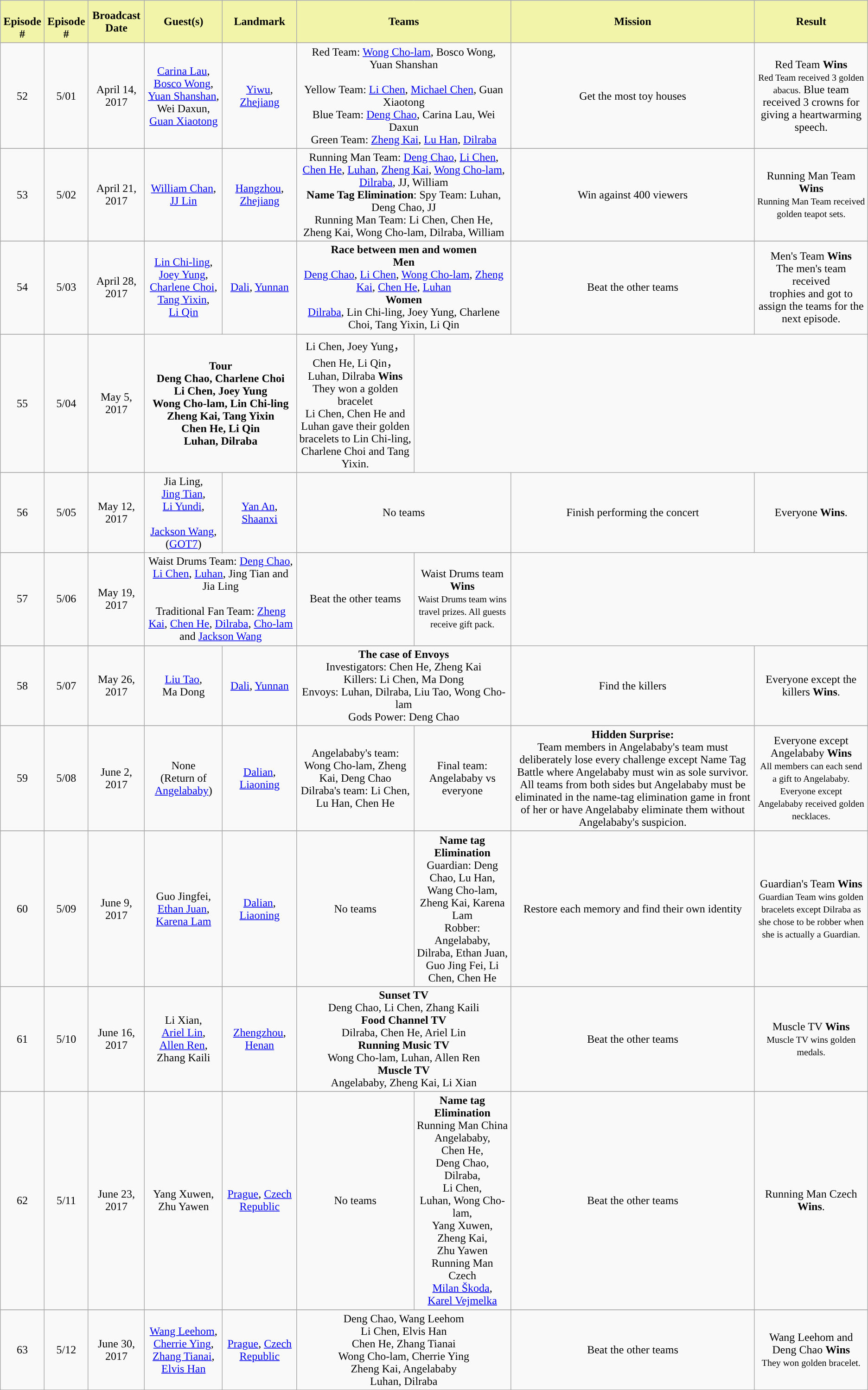<table class="wikitable">
<tr>
<th style="background:#F2F5A9"><br>Episode #</th>
<th style="background:#F2F5A9"><br>Episode #</th>
<th style="background:#F2F5A9">Broadcast Date</th>
<th style="background:#F2F5A9">Guest(s)</th>
<th style="background:#F2F5A9">Landmark</th>
<th style="background:#F2F5A9" colspan="2">Teams</th>
<th style="background:#F2F5A9">Mission</th>
<th style="background:#F2F5A9">Result</th>
</tr>
<tr>
</tr>
<tr style="text-align:center;">
<td>52</td>
<td>5/01</td>
<td>April 14, 2017</td>
<td><a href='#'>Carina Lau</a>,<br><a href='#'>Bosco Wong</a>,<br><a href='#'>Yuan Shanshan</a>,<br>Wei Daxun,<br><a href='#'>Guan Xiaotong</a></td>
<td><a href='#'>Yiwu</a>, <a href='#'>Zhejiang</a></td>
<td colspan=2>Red Team: <a href='#'>Wong Cho-lam</a>, Bosco Wong, Yuan Shanshan<br><br>Yellow Team: <a href='#'>Li Chen</a>, <a href='#'>Michael Chen</a>, Guan Xiaotong<br>
Blue Team: <a href='#'>Deng Chao</a>, Carina Lau, Wei Daxun<br>
Green Team: <a href='#'>Zheng Kai</a>, <a href='#'>Lu Han</a>, <a href='#'>Dilraba</a></td>
<td>Get the most toy houses</td>
<td>Red Team <strong>Wins</strong><br><small>Red Team received 3 golden abacus.</small> Blue team received 3 crowns for giving a heartwarming speech.</td>
</tr>
<tr>
</tr>
<tr style="text-align:center;">
<td>53</td>
<td>5/02</td>
<td>April 21, 2017</td>
<td><a href='#'>William Chan</a>,<br><a href='#'>JJ Lin</a></td>
<td><a href='#'>Hangzhou</a>, <a href='#'>Zhejiang</a></td>
<td colspan=2>Running Man Team: <a href='#'>Deng Chao</a>, <a href='#'>Li Chen</a>, <a href='#'>Chen He</a>, <a href='#'>Luhan</a>, <a href='#'>Zheng Kai</a>, <a href='#'>Wong Cho-lam</a>, <a href='#'>Dilraba</a>, JJ, William<br><strong>Name Tag Elimination</strong>: Spy Team: Luhan, Deng Chao, JJ<br>Running Man Team: Li Chen, Chen He, Zheng Kai, Wong Cho-lam, Dilraba, William</td>
<td>Win against 400 viewers</td>
<td>Running Man Team <strong>Wins</strong><br><small>Running Man Team received golden teapot sets.</small></td>
</tr>
<tr>
</tr>
<tr style="text-align:center;">
<td>54</td>
<td>5/03</td>
<td>April 28, 2017</td>
<td rowspan=2><a href='#'>Lin Chi-ling</a>,<br><a href='#'>Joey Yung</a>,<br><a href='#'>Charlene Choi</a>,<br><a href='#'>Tang Yixin</a>,<br><a href='#'>Li Qin</a></td>
<td rowspan=2><a href='#'>Dali</a>, <a href='#'>Yunnan</a></td>
<td colspan="2"><strong>Race between men and women</strong><br><span><strong>Men</strong></span><br><a href='#'>Deng Chao</a>, <a href='#'>Li Chen</a>, <a href='#'>Wong Cho-lam</a>, <a href='#'>Zheng Kai</a>, <a href='#'>Chen He</a>, <a href='#'>Luhan</a><br><span><strong>Women</strong></span><br><a href='#'>Dilraba</a>, Lin Chi-ling, Joey Yung, Charlene Choi, Tang Yixin, Li Qin</td>
<td rowspan=2>Beat the other teams</td>
<td>Men's Team <strong>Wins</strong><br>The men's team received<br>trophies and got to assign the teams for the next episode.</td>
</tr>
<tr>
</tr>
<tr style="text-align:center;">
<td>55</td>
<td>5/04</td>
<td>May 5, 2017</td>
<td colspan="2"><strong>Tour</strong><br><span><strong>Deng Chao, Charlene Choi</strong></span><br><span><strong>Li Chen, Joey Yung</strong></span><br><span><strong>Wong Cho-lam, Lin Chi-ling</strong></span><br><span><strong>Zheng Kai, Tang Yixin</strong></span><br><span><strong>Chen He, Li Qin</strong></span><br><span><strong>Luhan, Dilraba</strong></span><br></td>
<td>Li Chen, Joey Yung，Chen He, Li Qin，Luhan, Dilraba <strong>Wins</strong><br>They won a golden bracelet<br>Li Chen, Chen He and Luhan gave their golden bracelets to Lin Chi-ling, Charlene Choi and Tang Yixin.</td>
</tr>
<tr>
</tr>
<tr style="text-align:center;">
<td>56</td>
<td>5/05</td>
<td>May 12, 2017</td>
<td rowspan="2">Jia Ling,<br><a href='#'>Jing Tian</a>, <br> <a href='#'>Li Yundi</a>,<br><br><a href='#'>Jackson Wang</a>,
(<a href='#'>GOT7</a>)</td>
<td rowspan="2"><a href='#'>Yan An</a>, <a href='#'>Shaanxi</a></td>
<td colspan="2">No teams</td>
<td>Finish performing the concert</td>
<td>Everyone <strong>Wins</strong>.</td>
</tr>
<tr>
</tr>
<tr style="text-align:center;">
<td>57</td>
<td>5/06</td>
<td>May 19, 2017</td>
<td colspan="2">Waist Drums Team: <a href='#'>Deng Chao</a>, <a href='#'>Li Chen</a>, <a href='#'>Luhan</a>, Jing Tian and Jia Ling<br><br>Traditional Fan Team: <a href='#'>Zheng Kai</a>, <a href='#'>Chen He</a>, <a href='#'>Dilraba</a>, <a href='#'>Cho-lam</a> and <a href='#'>Jackson Wang</a></td>
<td>Beat the other teams</td>
<td>Waist Drums team <strong>Wins</strong><br><small>Waist Drums team wins travel prizes. All guests receive gift pack.</small></td>
</tr>
<tr>
</tr>
<tr style="text-align:center;">
<td>58</td>
<td>5/07</td>
<td>May 26, 2017</td>
<td><a href='#'>Liu Tao</a>,<br>Ma Dong</td>
<td><a href='#'>Dali</a>, <a href='#'>Yunnan</a></td>
<td colspan="2"><strong>The case of Envoys</strong><br>Investigators: Chen He, Zheng Kai<br>Killers: Li Chen, Ma Dong<br>Envoys: Luhan, Dilraba, Liu Tao, Wong Cho-lam<br>Gods Power: Deng Chao</td>
<td>Find the killers</td>
<td>Everyone except the killers <strong>Wins</strong>.</td>
</tr>
<tr>
</tr>
<tr style="text-align:center;">
<td>59</td>
<td>5/08</td>
<td>June 2, 2017</td>
<td>None<br>(Return of <a href='#'>Angelababy</a>)</td>
<td><a href='#'>Dalian</a>, <a href='#'>Liaoning</a></td>
<td>Angelababy's team: Wong Cho-lam, Zheng Kai, Deng Chao<br>Dilraba's team: Li Chen, Lu Han, Chen He</td>
<td>Final team: Angelababy vs everyone</td>
<td><strong>Hidden Surprise:</strong><br>Team members in Angelababy's team must deliberately lose every challenge except Name Tag Battle where Angelababy must win as sole survivor. All teams from both sides but Angelababy must be eliminated in the name-tag elimination game in front of her or have Angelababy eliminate them without Angelababy's suspicion.</td>
<td>Everyone except Angelababy <strong>Wins</strong><br><small>All members can each send a gift to Angelababy. Everyone except Angelababy received golden necklaces.</small></td>
</tr>
<tr>
</tr>
<tr style="text-align:center;">
<td>60</td>
<td>5/09</td>
<td>June 9, 2017</td>
<td>Guo Jingfei,<br><a href='#'>Ethan Juan</a>,<br><a href='#'>Karena Lam</a></td>
<td><a href='#'>Dalian</a>, <a href='#'>Liaoning</a></td>
<td>No teams</td>
<td><strong>Name tag Elimination</strong><br>Guardian: Deng Chao, Lu Han, Wang Cho-lam, Zheng Kai, Karena Lam<br>Robber: Angelababy, Dilraba, Ethan Juan, Guo Jing Fei, Li Chen, Chen He</td>
<td>Restore each memory and find their own identity</td>
<td>Guardian's Team <strong>Wins</strong><br><small>Guardian Team wins golden bracelets except Dilraba as she chose to be robber when she is actually a Guardian.</small></td>
</tr>
<tr>
</tr>
<tr style="text-align:center;">
<td>61</td>
<td>5/10</td>
<td>June 16, 2017</td>
<td>Li Xian,<br><a href='#'>Ariel Lin</a>,<br><a href='#'>Allen Ren</a>,<br>Zhang Kaili</td>
<td><a href='#'>Zhengzhou</a>, <a href='#'>Henan</a></td>
<td colspan="2"><span><strong>Sunset TV</strong></span><br>Deng Chao, Li Chen, Zhang Kaili<br><span><strong>Food Channel TV</strong></span><br>Dilraba, Chen He, Ariel Lin <br><span><strong>Running Music TV</strong></span><br>Wong Cho-lam, Luhan, Allen Ren<br><span><strong>Muscle TV</strong></span><br>Angelababy, Zheng Kai, Li Xian</td>
<td>Beat the other teams</td>
<td>Muscle TV <strong>Wins</strong><br><small>Muscle TV wins golden medals.</small></td>
</tr>
<tr>
</tr>
<tr style="text-align:center;">
<td>62</td>
<td>5/11</td>
<td>June 23, 2017</td>
<td>Yang Xuwen,<br>Zhu Yawen</td>
<td><a href='#'>Prague</a>, <a href='#'>Czech Republic</a></td>
<td>No teams</td>
<td><strong>Name tag Elimination</strong><br><span>Running Man China</span><br>Angelababy,<br>Chen He,<br>Deng Chao,<br>Dilraba,<br>Li Chen,<br>Luhan, Wong Cho-lam,<br>Yang Xuwen,<br>Zheng Kai,<br>Zhu Yawen<br><span>Running Man Czech</span><br><a href='#'>Milan Škoda</a>,<br><a href='#'>Karel Vejmelka</a></td>
<td>Beat the other teams</td>
<td>Running Man Czech <strong>Wins</strong>.</td>
</tr>
<tr>
</tr>
<tr style="text-align:center;">
<td>63</td>
<td>5/12</td>
<td>June 30, 2017</td>
<td><a href='#'>Wang Leehom</a>,<br><a href='#'>Cherrie Ying</a>,<br><a href='#'>Zhang Tianai</a>,<br><a href='#'>Elvis Han</a></td>
<td><a href='#'>Prague</a>, <a href='#'>Czech Republic</a></td>
<td colspan="2">Deng Chao, Wang Leehom<br>Li Chen, Elvis Han<br>Chen He, Zhang Tianai<br>Wong Cho-lam, Cherrie Ying<br>Zheng Kai, Angelababy<br>Luhan, Dilraba</td>
<td>Beat the other teams</td>
<td>Wang Leehom and Deng Chao <strong>Wins</strong><br><small>They won golden bracelet.</small></td>
</tr>
</table>
